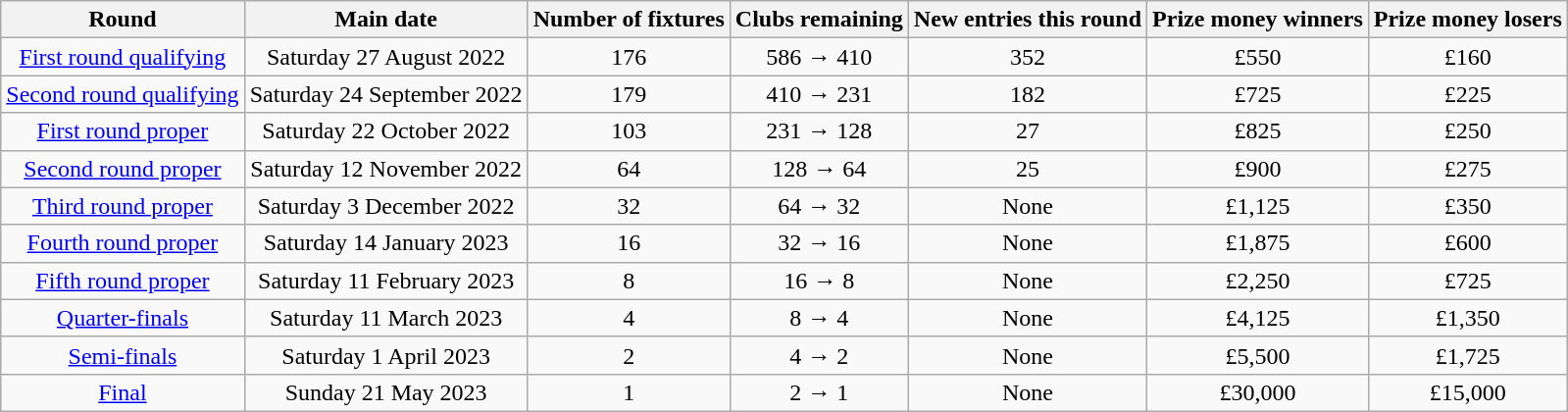<table class="wikitable" style="text-align:center">
<tr>
<th scope="col" style"width:700px">Round</th>
<th scope="col" style"width:725px">Main date</th>
<th scope="col" style"width:175px">Number of fixtures</th>
<th scope="col" style"width:175px">Clubs remaining</th>
<th scope="col" style"width:125px">New entries this round</th>
<th scope="col" style"width:125px">Prize money winners</th>
<th scope="col" style"width:1125px">Prize money losers</th>
</tr>
<tr>
<td><a href='#'>First round qualifying</a></td>
<td>Saturday 27 August 2022</td>
<td>176</td>
<td>586 → 410</td>
<td>352</td>
<td>£550</td>
<td>£160</td>
</tr>
<tr>
<td><a href='#'>Second round qualifying</a></td>
<td>Saturday 24 September 2022</td>
<td>179</td>
<td>410 → 231</td>
<td>182</td>
<td>£725</td>
<td>£225</td>
</tr>
<tr>
<td><a href='#'>First round proper</a></td>
<td>Saturday 22 October 2022</td>
<td>103</td>
<td>231 → 128</td>
<td>27</td>
<td>£825</td>
<td>£250</td>
</tr>
<tr>
<td><a href='#'>Second round proper</a></td>
<td>Saturday 12 November 2022</td>
<td>64</td>
<td>128 → 64</td>
<td>25</td>
<td>£900</td>
<td>£275</td>
</tr>
<tr>
<td><a href='#'>Third round proper</a></td>
<td>Saturday 3 December 2022</td>
<td>32</td>
<td>64 → 32</td>
<td>None</td>
<td>£1,125</td>
<td>£350</td>
</tr>
<tr>
<td><a href='#'>Fourth round proper</a></td>
<td>Saturday 14 January 2023</td>
<td>16</td>
<td>32 → 16</td>
<td>None</td>
<td>£1,875</td>
<td>£600</td>
</tr>
<tr>
<td><a href='#'>Fifth round proper</a></td>
<td>Saturday 11 February 2023</td>
<td>8</td>
<td>16 → 8</td>
<td>None</td>
<td>£2,250</td>
<td>£725</td>
</tr>
<tr>
<td><a href='#'>Quarter-finals</a></td>
<td>Saturday 11 March 2023</td>
<td>4</td>
<td>8 → 4</td>
<td>None</td>
<td>£4,125</td>
<td>£1,350</td>
</tr>
<tr>
<td><a href='#'>Semi-finals</a></td>
<td>Saturday 1 April 2023</td>
<td>2</td>
<td>4 → 2</td>
<td>None</td>
<td>£5,500</td>
<td>£1,725</td>
</tr>
<tr>
<td><a href='#'>Final</a></td>
<td>Sunday 21 May 2023</td>
<td>1</td>
<td>2 → 1</td>
<td>None</td>
<td>£30,000</td>
<td>£15,000</td>
</tr>
</table>
